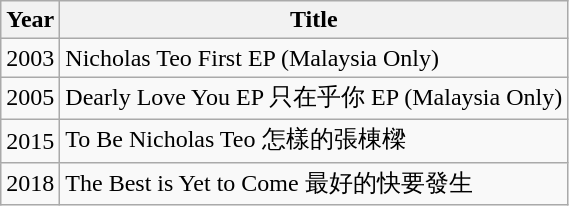<table class="wikitable">
<tr>
<th>Year</th>
<th>Title</th>
</tr>
<tr>
<td>2003</td>
<td>Nicholas Teo First EP (Malaysia Only)</td>
</tr>
<tr>
<td>2005</td>
<td>Dearly Love You EP 只在乎你 EP (Malaysia Only)</td>
</tr>
<tr>
<td>2015</td>
<td>To Be Nicholas Teo 怎樣的張棟樑</td>
</tr>
<tr>
<td>2018</td>
<td>The Best is Yet to Come 最好的快要發生</td>
</tr>
</table>
